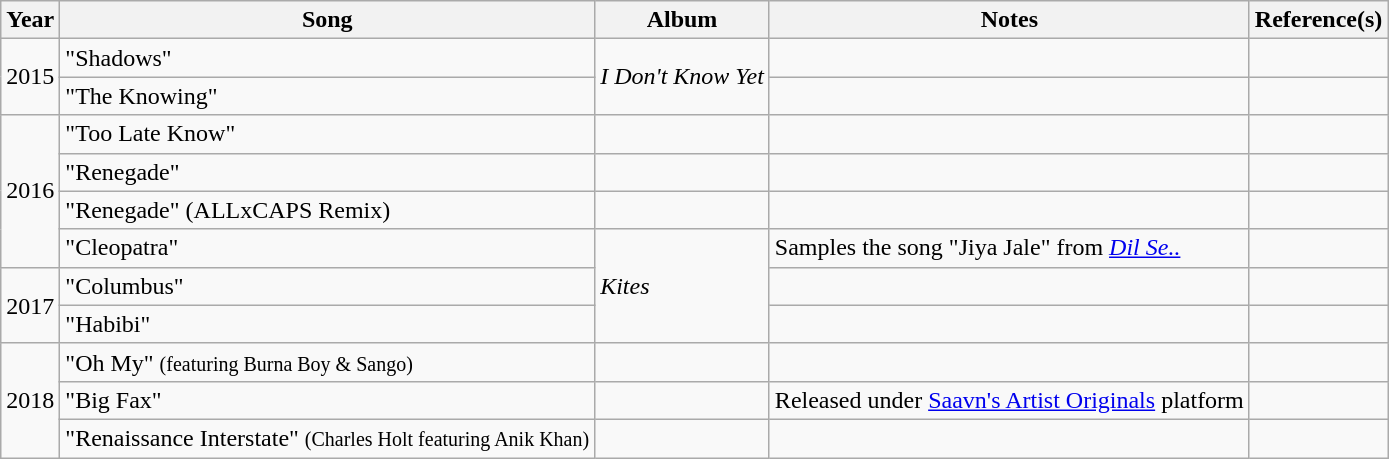<table class="wikitable">
<tr>
<th>Year</th>
<th>Song</th>
<th>Album</th>
<th>Notes</th>
<th>Reference(s)</th>
</tr>
<tr>
<td rowspan="2">2015</td>
<td>"Shadows"</td>
<td rowspan="2"><em>I Don't Know Yet</em></td>
<td></td>
<td></td>
</tr>
<tr>
<td>"The Knowing"</td>
<td></td>
<td></td>
</tr>
<tr>
<td rowspan="4">2016</td>
<td>"Too Late Know"</td>
<td></td>
<td></td>
<td></td>
</tr>
<tr>
<td>"Renegade"</td>
<td></td>
<td></td>
<td></td>
</tr>
<tr>
<td>"Renegade" (ALLxCAPS Remix)</td>
<td></td>
<td></td>
<td></td>
</tr>
<tr>
<td>"Cleopatra"</td>
<td rowspan="3"><em>Kites</em></td>
<td>Samples the song "Jiya Jale" from <em><a href='#'>Dil Se..</a></em></td>
<td></td>
</tr>
<tr>
<td rowspan="2">2017</td>
<td>"Columbus"</td>
<td></td>
<td></td>
</tr>
<tr>
<td>"Habibi"</td>
<td></td>
<td></td>
</tr>
<tr>
<td rowspan="3">2018</td>
<td>"Oh My" <small>(featuring Burna Boy & Sango)</small></td>
<td></td>
<td></td>
<td></td>
</tr>
<tr>
<td>"Big Fax"</td>
<td></td>
<td>Released under <a href='#'>Saavn's Artist Originals</a> platform</td>
<td></td>
</tr>
<tr>
<td>"Renaissance Interstate" <small>(Charles Holt featuring Anik Khan)</small></td>
<td></td>
<td></td>
<td></td>
</tr>
</table>
